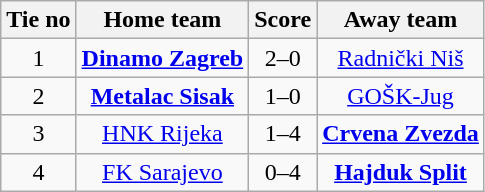<table class="wikitable" style="text-align: center">
<tr>
<th>Tie no</th>
<th>Home team</th>
<th>Score</th>
<th>Away team</th>
</tr>
<tr>
<td>1</td>
<td><strong><a href='#'>Dinamo Zagreb</a></strong></td>
<td>2–0</td>
<td><a href='#'>Radnički Niš</a></td>
</tr>
<tr>
<td>2</td>
<td><strong><a href='#'>Metalac Sisak</a></strong></td>
<td>1–0</td>
<td><a href='#'>GOŠK-Jug</a></td>
</tr>
<tr>
<td>3</td>
<td><a href='#'>HNK Rijeka</a></td>
<td>1–4</td>
<td><strong><a href='#'>Crvena Zvezda</a></strong></td>
</tr>
<tr>
<td>4</td>
<td><a href='#'>FK Sarajevo</a></td>
<td>0–4</td>
<td><strong><a href='#'>Hajduk Split</a></strong></td>
</tr>
</table>
